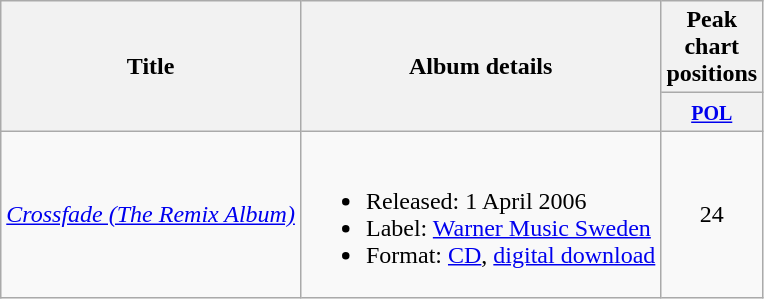<table class="wikitable">
<tr>
<th rowspan="2">Title</th>
<th rowspan="2">Album details</th>
<th>Peak chart positions</th>
</tr>
<tr>
<th style="width:30px;"><small><a href='#'>POL</a><br></small></th>
</tr>
<tr>
<td><em><a href='#'>Crossfade (The Remix Album)</a></em></td>
<td><br><ul><li>Released: 1 April 2006</li><li>Label: <a href='#'>Warner Music Sweden</a></li><li>Format: <a href='#'>CD</a>, <a href='#'>digital download</a></li></ul></td>
<td style="text-align:center;">24</td>
</tr>
</table>
